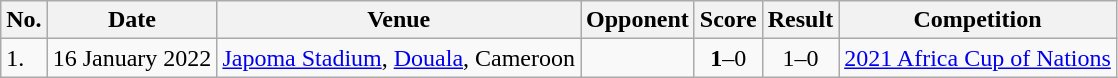<table class="wikitable" style="font-size:100%;">
<tr>
<th>No.</th>
<th>Date</th>
<th>Venue</th>
<th>Opponent</th>
<th>Score</th>
<th>Result</th>
<th>Competition</th>
</tr>
<tr>
<td>1.</td>
<td>16 January 2022</td>
<td><a href='#'>Japoma Stadium</a>, <a href='#'>Douala</a>, Cameroon</td>
<td></td>
<td align=center><strong>1</strong>–0</td>
<td align=center>1–0</td>
<td><a href='#'>2021 Africa Cup of Nations</a></td>
</tr>
</table>
